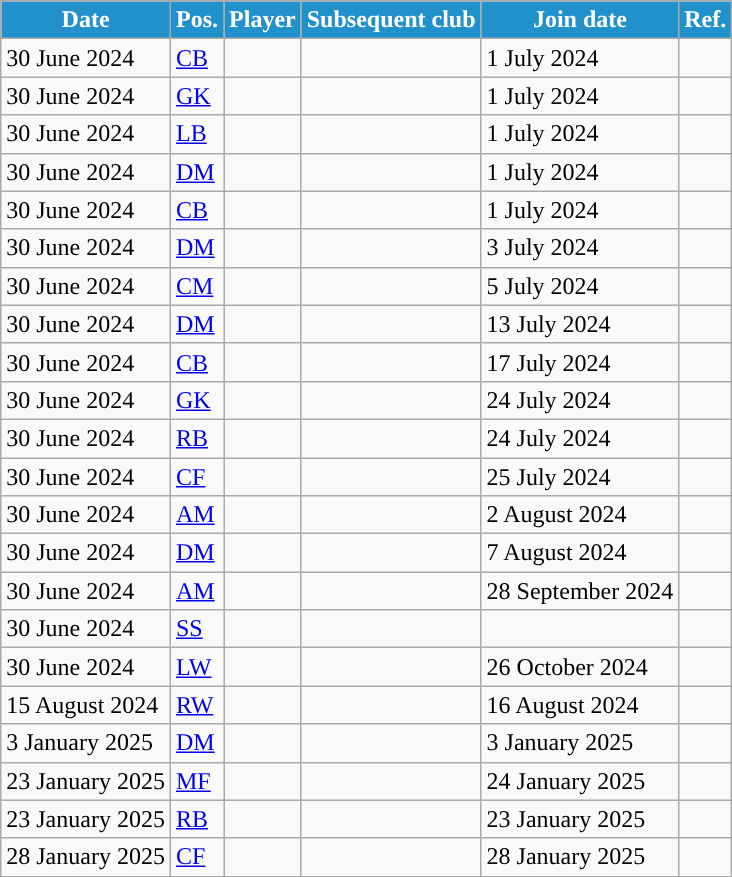<table class="wikitable plainrowheaders sortable">
<tr>
<th style="background:#2191CC; color:#FFFFFF; ">Date</th>
<th style="background:#2191CC; color:#FFFFFF; ">Pos.</th>
<th style="background:#2191CC; color:#FFFFFF; ">Player</th>
<th style="background:#2191CC; color:#FFFFFF; ">Subsequent club</th>
<th style="background:#2191CC; color:#FFFFFF; ">Join date</th>
<th style="background:#2191CC; color:#FFFFFF; ">Ref.</th>
</tr>
<tr>
<td>30 June 2024</td>
<td><a href='#'>CB</a></td>
<td></td>
<td></td>
<td>1 July 2024</td>
<td></td>
</tr>
<tr>
<td>30 June 2024</td>
<td><a href='#'>GK</a></td>
<td></td>
<td></td>
<td>1 July 2024</td>
<td></td>
</tr>
<tr>
<td>30 June 2024</td>
<td><a href='#'>LB</a></td>
<td></td>
<td></td>
<td>1 July 2024</td>
<td></td>
</tr>
<tr>
<td>30 June 2024</td>
<td><a href='#'>DM</a></td>
<td></td>
<td></td>
<td>1 July 2024</td>
<td></td>
</tr>
<tr>
<td>30 June 2024</td>
<td><a href='#'>CB</a></td>
<td></td>
<td></td>
<td>1 July 2024</td>
<td></td>
</tr>
<tr>
<td>30 June 2024</td>
<td><a href='#'>DM</a></td>
<td></td>
<td></td>
<td>3 July 2024</td>
<td></td>
</tr>
<tr>
<td>30 June 2024</td>
<td><a href='#'>CM</a></td>
<td></td>
<td></td>
<td>5 July 2024</td>
<td></td>
</tr>
<tr>
<td>30 June 2024</td>
<td><a href='#'>DM</a></td>
<td></td>
<td></td>
<td>13 July 2024</td>
<td></td>
</tr>
<tr>
<td>30 June 2024</td>
<td><a href='#'>CB</a></td>
<td></td>
<td></td>
<td>17 July 2024</td>
<td></td>
</tr>
<tr>
<td>30 June 2024</td>
<td><a href='#'>GK</a></td>
<td></td>
<td></td>
<td>24 July 2024</td>
<td></td>
</tr>
<tr>
<td>30 June 2024</td>
<td><a href='#'>RB</a></td>
<td></td>
<td></td>
<td>24 July 2024</td>
<td></td>
</tr>
<tr>
<td>30 June 2024</td>
<td><a href='#'>CF</a></td>
<td></td>
<td></td>
<td>25 July 2024</td>
<td></td>
</tr>
<tr>
<td>30 June 2024</td>
<td><a href='#'>AM</a></td>
<td></td>
<td></td>
<td>2 August 2024</td>
<td></td>
</tr>
<tr>
<td>30 June 2024</td>
<td><a href='#'>DM</a></td>
<td></td>
<td></td>
<td>7 August 2024</td>
<td></td>
</tr>
<tr>
<td>30 June 2024</td>
<td><a href='#'>AM</a></td>
<td></td>
<td></td>
<td>28 September 2024</td>
<td></td>
</tr>
<tr>
<td>30 June 2024</td>
<td><a href='#'>SS</a></td>
<td></td>
<td></td>
<td></td>
<td></td>
</tr>
<tr>
<td>30 June 2024</td>
<td><a href='#'>LW</a></td>
<td></td>
<td></td>
<td>26 October 2024</td>
<td></td>
</tr>
<tr>
<td>15 August 2024</td>
<td><a href='#'>RW</a></td>
<td></td>
<td></td>
<td>16 August 2024</td>
<td></td>
</tr>
<tr>
<td>3 January 2025</td>
<td><a href='#'>DM</a></td>
<td></td>
<td></td>
<td>3 January 2025</td>
<td></td>
</tr>
<tr>
<td>23 January 2025</td>
<td><a href='#'>MF</a></td>
<td></td>
<td></td>
<td>24 January 2025</td>
<td></td>
</tr>
<tr>
<td>23 January 2025</td>
<td><a href='#'>RB</a></td>
<td></td>
<td></td>
<td>23 January 2025</td>
<td></td>
</tr>
<tr>
<td>28 January 2025</td>
<td><a href='#'>CF</a></td>
<td></td>
<td></td>
<td>28 January 2025</td>
<td></td>
</tr>
</table>
